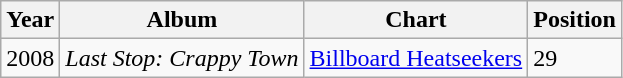<table class="wikitable">
<tr>
<th>Year</th>
<th>Album</th>
<th>Chart</th>
<th>Position</th>
</tr>
<tr>
<td>2008</td>
<td><em>Last Stop: Crappy Town</em></td>
<td><a href='#'>Billboard Heatseekers</a></td>
<td>29</td>
</tr>
</table>
